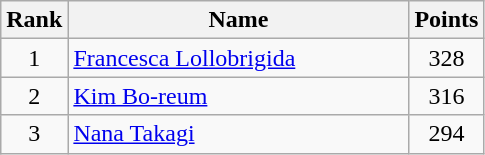<table class="wikitable" border="1" style="text-align:center">
<tr>
<th width=30>Rank</th>
<th width=220>Name</th>
<th width=25>Points</th>
</tr>
<tr>
<td>1</td>
<td align="left"> <a href='#'>Francesca Lollobrigida</a></td>
<td>328</td>
</tr>
<tr>
<td>2</td>
<td align="left"> <a href='#'>Kim Bo-reum</a></td>
<td>316</td>
</tr>
<tr>
<td>3</td>
<td align="left"> <a href='#'>Nana Takagi</a></td>
<td>294</td>
</tr>
</table>
